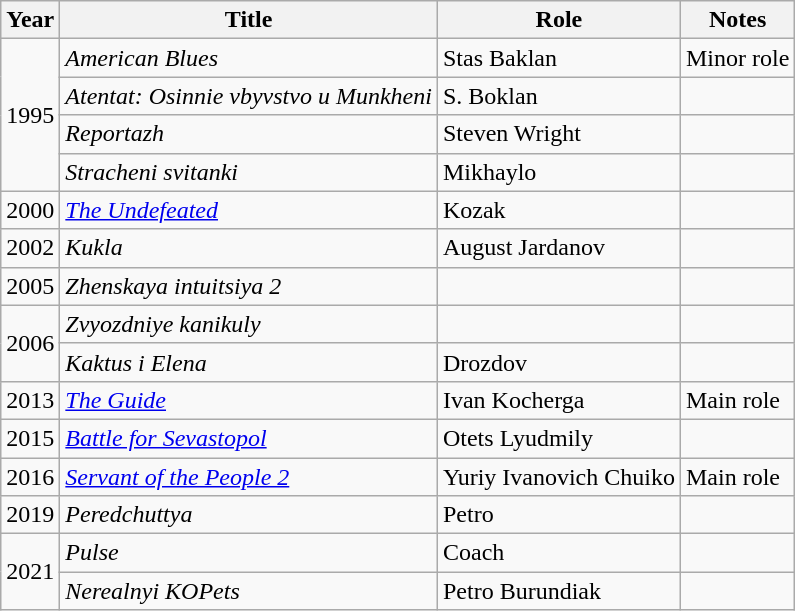<table class="wikitable sortable">
<tr>
<th>Year</th>
<th>Title</th>
<th>Role</th>
<th>Notes</th>
</tr>
<tr>
<td rowspan="4">1995</td>
<td><em>American Blues</em></td>
<td>Stas Baklan</td>
<td>Minor role</td>
</tr>
<tr>
<td><em>Atentat: Osinnie vbyvstvo u Munkheni</em></td>
<td>S. Boklan</td>
<td></td>
</tr>
<tr>
<td><em>Reportazh</em></td>
<td>Steven Wright</td>
<td></td>
</tr>
<tr>
<td><em>Stracheni svitanki</em></td>
<td>Mikhaylo</td>
<td></td>
</tr>
<tr>
<td>2000</td>
<td><a href='#'><em>The Undefeated</em></a></td>
<td>Kozak</td>
<td></td>
</tr>
<tr>
<td>2002</td>
<td><em>Kukla</em></td>
<td>August Jardanov</td>
<td></td>
</tr>
<tr>
<td>2005</td>
<td><em>Zhenskaya intuitsiya 2</em></td>
<td></td>
<td></td>
</tr>
<tr>
<td rowspan="2">2006</td>
<td><em>Zvyozdniye kanikuly</em></td>
<td></td>
<td></td>
</tr>
<tr>
<td><em>Kaktus i Elena</em></td>
<td>Drozdov</td>
<td></td>
</tr>
<tr>
<td>2013</td>
<td><em><a href='#'>The Guide</a></em></td>
<td>Ivan Kocherga</td>
<td>Main role</td>
</tr>
<tr>
<td>2015</td>
<td><em><a href='#'>Battle for Sevastopol</a></em></td>
<td>Otets Lyudmily</td>
<td></td>
</tr>
<tr>
<td>2016</td>
<td><em><a href='#'>Servant of the People 2</a></em></td>
<td>Yuriy Ivanovich Chuiko</td>
<td>Main role</td>
</tr>
<tr>
<td>2019</td>
<td><em>Peredchuttya</em></td>
<td>Petro</td>
<td></td>
</tr>
<tr>
<td rowspan="2">2021</td>
<td><em>Pulse</em></td>
<td>Coach</td>
<td></td>
</tr>
<tr>
<td><em>Nerealnyi KOPets</em></td>
<td>Petro Burundiak</td>
<td></td>
</tr>
</table>
